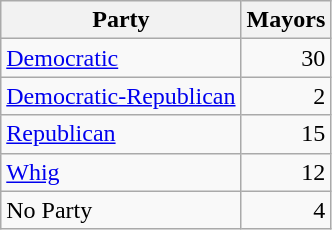<table class=wikitable style="margin:0 0 0.5em 1em;">
<tr>
<th>Party</th>
<th>Mayors</th>
</tr>
<tr>
<td><a href='#'>Democratic</a></td>
<td align=right>30</td>
</tr>
<tr>
<td><a href='#'>Democratic-Republican</a></td>
<td align=right>2</td>
</tr>
<tr>
<td><a href='#'>Republican</a></td>
<td align=right>15</td>
</tr>
<tr>
<td><a href='#'>Whig</a></td>
<td align=right>12</td>
</tr>
<tr>
<td>No Party</td>
<td align=right>4</td>
</tr>
</table>
